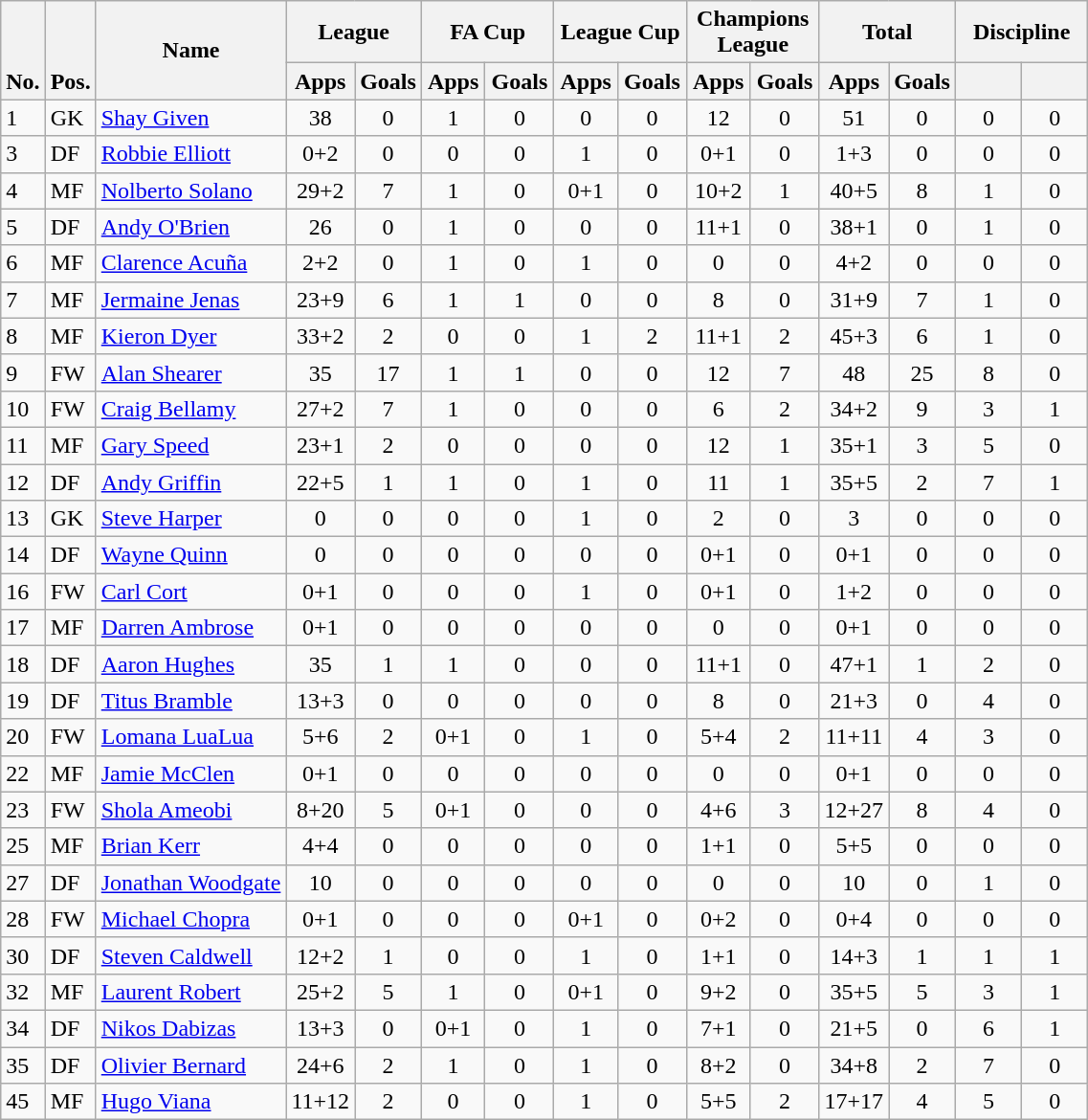<table class="wikitable" style="text-align:center">
<tr>
<th rowspan="2" valign="bottom">No.</th>
<th rowspan="2" valign="bottom">Pos.</th>
<th rowspan="2">Name</th>
<th colspan="2" width="85">League</th>
<th colspan="2" width="85">FA Cup</th>
<th colspan="2" width="85">League Cup</th>
<th colspan="2" width="85">Champions League</th>
<th colspan="2" width="85">Total</th>
<th colspan="2" width="85">Discipline</th>
</tr>
<tr>
<th>Apps</th>
<th>Goals</th>
<th>Apps</th>
<th>Goals</th>
<th>Apps</th>
<th>Goals</th>
<th>Apps</th>
<th>Goals</th>
<th>Apps</th>
<th>Goals</th>
<th></th>
<th></th>
</tr>
<tr>
<td align="left">1</td>
<td align="left">GK</td>
<td align="left"> <a href='#'>Shay Given</a></td>
<td>38</td>
<td>0</td>
<td>1</td>
<td>0</td>
<td>0</td>
<td>0</td>
<td>12</td>
<td>0</td>
<td>51</td>
<td>0</td>
<td>0</td>
<td>0</td>
</tr>
<tr>
<td align="left">3</td>
<td align="left">DF</td>
<td align="left"> <a href='#'>Robbie Elliott</a></td>
<td>0+2</td>
<td>0</td>
<td>0</td>
<td>0</td>
<td>1</td>
<td>0</td>
<td>0+1</td>
<td>0</td>
<td>1+3</td>
<td>0</td>
<td>0</td>
<td>0</td>
</tr>
<tr>
<td align="left">4</td>
<td align="left">MF</td>
<td align="left"> <a href='#'>Nolberto Solano</a></td>
<td>29+2</td>
<td>7</td>
<td>1</td>
<td>0</td>
<td>0+1</td>
<td>0</td>
<td>10+2</td>
<td>1</td>
<td>40+5</td>
<td>8</td>
<td>1</td>
<td>0</td>
</tr>
<tr>
<td align="left">5</td>
<td align="left">DF</td>
<td align="left"> <a href='#'>Andy O'Brien</a></td>
<td>26</td>
<td>0</td>
<td>1</td>
<td>0</td>
<td>0</td>
<td>0</td>
<td>11+1</td>
<td>0</td>
<td>38+1</td>
<td>0</td>
<td>1</td>
<td>0</td>
</tr>
<tr>
<td align="left">6</td>
<td align="left">MF</td>
<td align="left"> <a href='#'>Clarence Acuña</a></td>
<td>2+2</td>
<td>0</td>
<td>1</td>
<td>0</td>
<td>1</td>
<td>0</td>
<td>0</td>
<td>0</td>
<td>4+2</td>
<td>0</td>
<td>0</td>
<td>0</td>
</tr>
<tr>
<td align="left">7</td>
<td align="left">MF</td>
<td align="left"> <a href='#'>Jermaine Jenas</a></td>
<td>23+9</td>
<td>6</td>
<td>1</td>
<td>1</td>
<td>0</td>
<td>0</td>
<td>8</td>
<td>0</td>
<td>31+9</td>
<td>7</td>
<td>1</td>
<td>0</td>
</tr>
<tr>
<td align="left">8</td>
<td align="left">MF</td>
<td align="left"> <a href='#'>Kieron Dyer</a></td>
<td>33+2</td>
<td>2</td>
<td>0</td>
<td>0</td>
<td>1</td>
<td>2</td>
<td>11+1</td>
<td>2</td>
<td>45+3</td>
<td>6</td>
<td>1</td>
<td>0</td>
</tr>
<tr>
<td align="left">9</td>
<td align="left">FW</td>
<td align="left"> <a href='#'>Alan Shearer</a></td>
<td>35</td>
<td>17</td>
<td>1</td>
<td>1</td>
<td>0</td>
<td>0</td>
<td>12</td>
<td>7</td>
<td>48</td>
<td>25</td>
<td>8</td>
<td>0</td>
</tr>
<tr>
<td align="left">10</td>
<td align="left">FW</td>
<td align="left"> <a href='#'>Craig Bellamy</a></td>
<td>27+2</td>
<td>7</td>
<td>1</td>
<td>0</td>
<td>0</td>
<td>0</td>
<td>6</td>
<td>2</td>
<td>34+2</td>
<td>9</td>
<td>3</td>
<td>1</td>
</tr>
<tr>
<td align="left">11</td>
<td align="left">MF</td>
<td align="left"> <a href='#'>Gary Speed</a></td>
<td>23+1</td>
<td>2</td>
<td>0</td>
<td>0</td>
<td>0</td>
<td>0</td>
<td>12</td>
<td>1</td>
<td>35+1</td>
<td>3</td>
<td>5</td>
<td>0</td>
</tr>
<tr>
<td align="left">12</td>
<td align="left">DF</td>
<td align="left"> <a href='#'>Andy Griffin</a></td>
<td>22+5</td>
<td>1</td>
<td>1</td>
<td>0</td>
<td>1</td>
<td>0</td>
<td>11</td>
<td>1</td>
<td>35+5</td>
<td>2</td>
<td>7</td>
<td>1</td>
</tr>
<tr>
<td align="left">13</td>
<td align="left">GK</td>
<td align="left"> <a href='#'>Steve Harper</a></td>
<td>0</td>
<td>0</td>
<td>0</td>
<td>0</td>
<td>1</td>
<td>0</td>
<td>2</td>
<td>0</td>
<td>3</td>
<td>0</td>
<td>0</td>
<td>0</td>
</tr>
<tr>
<td align="left">14</td>
<td align="left">DF</td>
<td align="left"> <a href='#'>Wayne Quinn</a></td>
<td>0</td>
<td>0</td>
<td>0</td>
<td>0</td>
<td>0</td>
<td>0</td>
<td>0+1</td>
<td>0</td>
<td>0+1</td>
<td>0</td>
<td>0</td>
<td>0</td>
</tr>
<tr>
<td align="left">16</td>
<td align="left">FW</td>
<td align="left"> <a href='#'>Carl Cort</a></td>
<td>0+1</td>
<td>0</td>
<td>0</td>
<td>0</td>
<td>1</td>
<td>0</td>
<td>0+1</td>
<td>0</td>
<td>1+2</td>
<td>0</td>
<td>0</td>
<td>0</td>
</tr>
<tr>
<td align="left">17</td>
<td align="left">MF</td>
<td align="left"> <a href='#'>Darren Ambrose</a></td>
<td>0+1</td>
<td>0</td>
<td>0</td>
<td>0</td>
<td>0</td>
<td>0</td>
<td>0</td>
<td>0</td>
<td>0+1</td>
<td>0</td>
<td>0</td>
<td>0</td>
</tr>
<tr>
<td align="left">18</td>
<td align="left">DF</td>
<td align="left"> <a href='#'>Aaron Hughes</a></td>
<td>35</td>
<td>1</td>
<td>1</td>
<td>0</td>
<td>0</td>
<td>0</td>
<td>11+1</td>
<td>0</td>
<td>47+1</td>
<td>1</td>
<td>2</td>
<td>0</td>
</tr>
<tr>
<td align="left">19</td>
<td align="left">DF</td>
<td align="left"> <a href='#'>Titus Bramble</a></td>
<td>13+3</td>
<td>0</td>
<td>0</td>
<td>0</td>
<td>0</td>
<td>0</td>
<td>8</td>
<td>0</td>
<td>21+3</td>
<td>0</td>
<td>4</td>
<td>0</td>
</tr>
<tr>
<td align="left">20</td>
<td align="left">FW</td>
<td align="left"> <a href='#'>Lomana LuaLua</a></td>
<td>5+6</td>
<td>2</td>
<td>0+1</td>
<td>0</td>
<td>1</td>
<td>0</td>
<td>5+4</td>
<td>2</td>
<td>11+11</td>
<td>4</td>
<td>3</td>
<td>0</td>
</tr>
<tr>
<td align="left">22</td>
<td align="left">MF</td>
<td align="left"> <a href='#'>Jamie McClen</a></td>
<td>0+1</td>
<td>0</td>
<td>0</td>
<td>0</td>
<td>0</td>
<td>0</td>
<td>0</td>
<td>0</td>
<td>0+1</td>
<td>0</td>
<td>0</td>
<td>0</td>
</tr>
<tr>
<td align="left">23</td>
<td align="left">FW</td>
<td align="left"> <a href='#'>Shola Ameobi</a></td>
<td>8+20</td>
<td>5</td>
<td>0+1</td>
<td>0</td>
<td>0</td>
<td>0</td>
<td>4+6</td>
<td>3</td>
<td>12+27</td>
<td>8</td>
<td>4</td>
<td>0</td>
</tr>
<tr>
<td align="left">25</td>
<td align="left">MF</td>
<td align="left"> <a href='#'>Brian Kerr</a></td>
<td>4+4</td>
<td>0</td>
<td>0</td>
<td>0</td>
<td>0</td>
<td>0</td>
<td>1+1</td>
<td>0</td>
<td>5+5</td>
<td>0</td>
<td>0</td>
<td>0</td>
</tr>
<tr>
<td align="left">27</td>
<td align="left">DF</td>
<td align="left"> <a href='#'>Jonathan Woodgate</a></td>
<td>10</td>
<td>0</td>
<td>0</td>
<td>0</td>
<td>0</td>
<td>0</td>
<td>0</td>
<td>0</td>
<td>10</td>
<td>0</td>
<td>1</td>
<td>0</td>
</tr>
<tr>
<td align="left">28</td>
<td align="left">FW</td>
<td align="left"> <a href='#'>Michael Chopra</a></td>
<td>0+1</td>
<td>0</td>
<td>0</td>
<td>0</td>
<td>0+1</td>
<td>0</td>
<td>0+2</td>
<td>0</td>
<td>0+4</td>
<td>0</td>
<td>0</td>
<td>0</td>
</tr>
<tr>
<td align="left">30</td>
<td align="left">DF</td>
<td align="left"> <a href='#'>Steven Caldwell</a></td>
<td>12+2</td>
<td>1</td>
<td>0</td>
<td>0</td>
<td>1</td>
<td>0</td>
<td>1+1</td>
<td>0</td>
<td>14+3</td>
<td>1</td>
<td>1</td>
<td>1</td>
</tr>
<tr>
<td align="left">32</td>
<td align="left">MF</td>
<td align="left"> <a href='#'>Laurent Robert</a></td>
<td>25+2</td>
<td>5</td>
<td>1</td>
<td>0</td>
<td>0+1</td>
<td>0</td>
<td>9+2</td>
<td>0</td>
<td>35+5</td>
<td>5</td>
<td>3</td>
<td>1</td>
</tr>
<tr>
<td align="left">34</td>
<td align="left">DF</td>
<td align="left"> <a href='#'>Nikos Dabizas</a></td>
<td>13+3</td>
<td>0</td>
<td>0+1</td>
<td>0</td>
<td>1</td>
<td>0</td>
<td>7+1</td>
<td>0</td>
<td>21+5</td>
<td>0</td>
<td>6</td>
<td>1</td>
</tr>
<tr>
<td align="left">35</td>
<td align="left">DF</td>
<td align="left"> <a href='#'>Olivier Bernard</a></td>
<td>24+6</td>
<td>2</td>
<td>1</td>
<td>0</td>
<td>1</td>
<td>0</td>
<td>8+2</td>
<td>0</td>
<td>34+8</td>
<td>2</td>
<td>7</td>
<td>0</td>
</tr>
<tr>
<td align="left">45</td>
<td align="left">MF</td>
<td align="left"> <a href='#'>Hugo Viana</a></td>
<td>11+12</td>
<td>2</td>
<td>0</td>
<td>0</td>
<td>1</td>
<td>0</td>
<td>5+5</td>
<td>2</td>
<td>17+17</td>
<td>4</td>
<td>5</td>
<td>0</td>
</tr>
</table>
